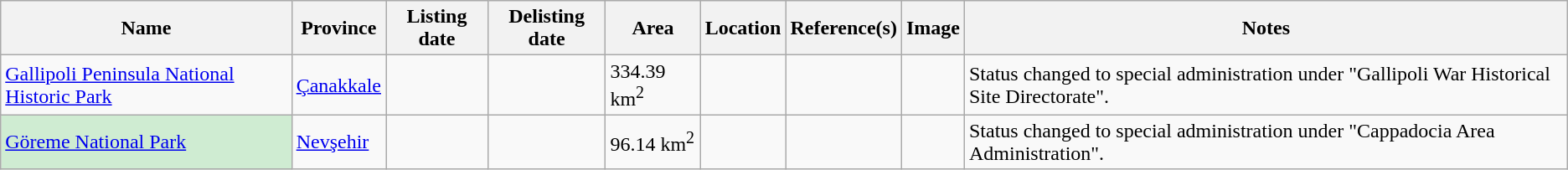<table class="wikitable">
<tr>
<th>Name</th>
<th>Province</th>
<th>Listing date</th>
<th>Delisting date</th>
<th>Area</th>
<th>Location</th>
<th>Reference(s)</th>
<th>Image</th>
<th>Notes</th>
</tr>
<tr>
<td><a href='#'>Gallipoli Peninsula National Historic Park</a></td>
<td><a href='#'>Çanakkale</a></td>
<td></td>
<td></td>
<td>334.39 km<sup>2</sup></td>
<td></td>
<td align="center"></td>
<td role="presentation"></td>
<td>Status changed to special administration under "Gallipoli War Historical Site Directorate".</td>
</tr>
<tr>
<td bgcolor="#CFECD2"><a href='#'>Göreme National Park</a></td>
<td><a href='#'>Nevşehir</a></td>
<td></td>
<td></td>
<td>96.14 km<sup>2</sup></td>
<td></td>
<td align="center"></td>
<td role="presentation"></td>
<td>Status changed to special administration under "Cappadocia Area Administration".</td>
</tr>
</table>
